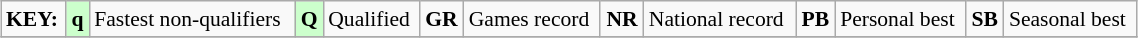<table class="wikitable" style="margin:0.5em auto; font-size:90%;position:relative;" width=60%>
<tr>
<td><strong>KEY:</strong></td>
<td bgcolor=ccffcc align=center><strong>q</strong></td>
<td>Fastest non-qualifiers</td>
<td bgcolor=ccffcc align=center><strong>Q</strong></td>
<td>Qualified</td>
<td align=center><strong>GR</strong></td>
<td>Games record</td>
<td align=center><strong>NR</strong></td>
<td>National record</td>
<td align=center><strong>PB</strong></td>
<td>Personal best</td>
<td align=center><strong>SB</strong></td>
<td>Seasonal best</td>
</tr>
<tr>
</tr>
</table>
